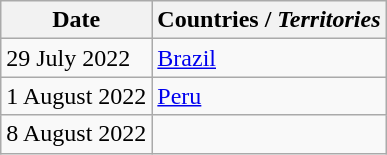<table class="wikitable mw-datatable">
<tr>
<th scope="col">Date</th>
<th scope="col">Countries / <em>Territories</em></th>
</tr>
<tr>
<td>29 July 2022</td>
<td> <a href='#'>Brazil</a></td>
</tr>
<tr>
<td>1 August 2022</td>
<td> <a href='#'>Peru</a></td>
</tr>
<tr>
<td>8 August 2022</td>
<td></td>
</tr>
</table>
